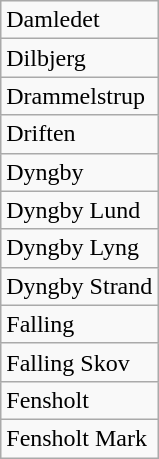<table class="wikitable" style="float:left; margin-right:1em">
<tr>
<td>Damledet</td>
</tr>
<tr>
<td>Dilbjerg</td>
</tr>
<tr>
<td>Drammelstrup</td>
</tr>
<tr>
<td>Driften</td>
</tr>
<tr>
<td>Dyngby</td>
</tr>
<tr>
<td>Dyngby Lund</td>
</tr>
<tr>
<td>Dyngby Lyng</td>
</tr>
<tr>
<td>Dyngby Strand</td>
</tr>
<tr>
<td>Falling</td>
</tr>
<tr>
<td>Falling Skov</td>
</tr>
<tr>
<td>Fensholt</td>
</tr>
<tr>
<td>Fensholt Mark</td>
</tr>
</table>
